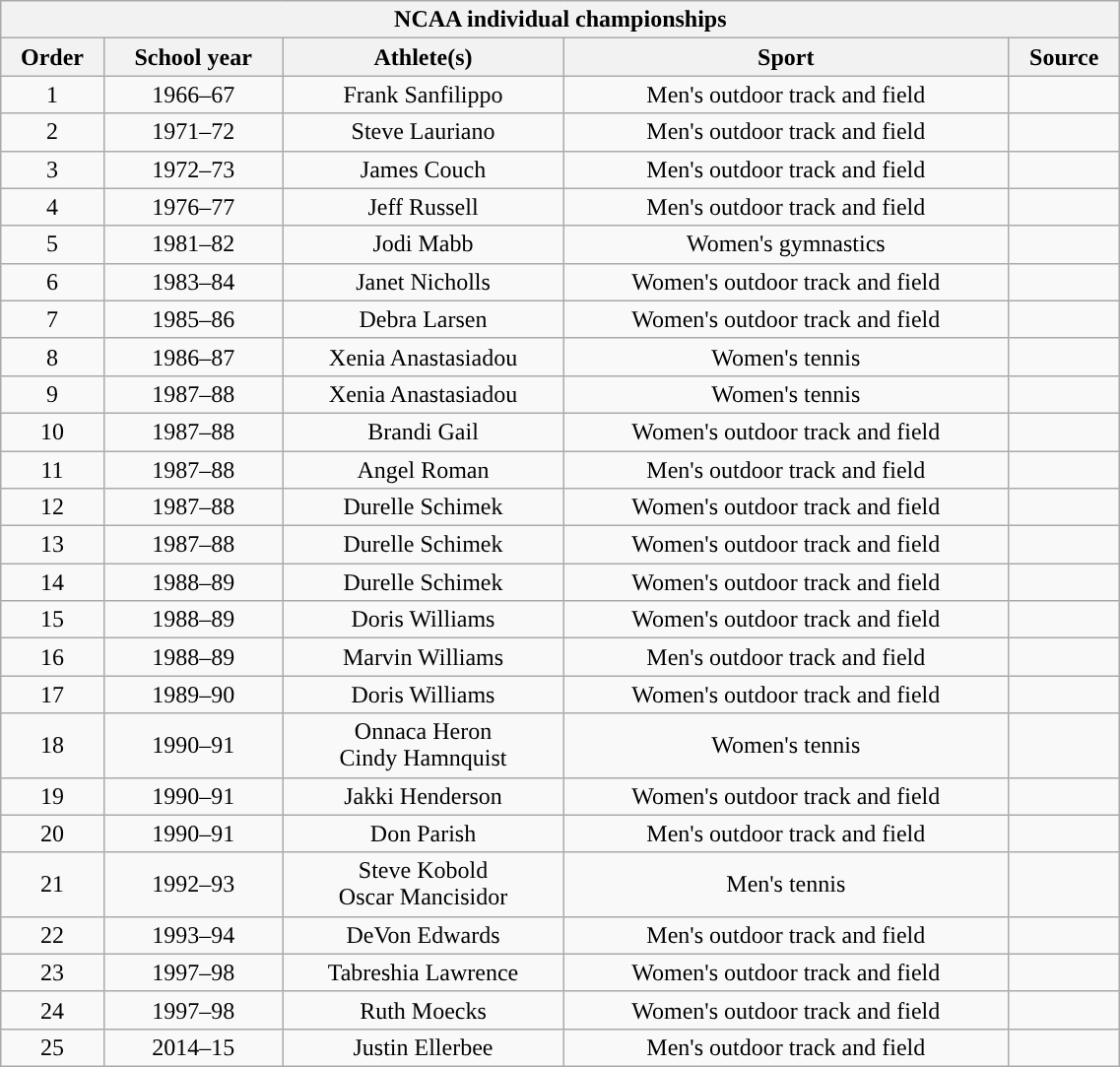<table class="wikitable sortable" width="60%">
<tr align="center">
<th colspan=5>NCAA individual championships</th>
</tr>
<tr>
<th>Order</th>
<th>School year</th>
<th>Athlete(s)</th>
<th>Sport</th>
<th>Source</th>
</tr>
<tr align="center" bgcolor="">
<td>1</td>
<td>1966–67</td>
<td>Frank Sanfilippo</td>
<td>Men's outdoor track and field</td>
<td></td>
</tr>
<tr align="center" bgcolor="">
<td>2</td>
<td>1971–72</td>
<td>Steve Lauriano</td>
<td>Men's outdoor track and field</td>
<td></td>
</tr>
<tr align="center" bgcolor="">
<td>3</td>
<td>1972–73</td>
<td>James Couch</td>
<td>Men's outdoor track and field</td>
<td></td>
</tr>
<tr align="center" bgcolor="">
<td>4</td>
<td>1976–77</td>
<td>Jeff Russell</td>
<td>Men's outdoor track and field</td>
<td></td>
</tr>
<tr align="center" bgcolor="">
<td>5</td>
<td>1981–82</td>
<td>Jodi Mabb</td>
<td>Women's gymnastics</td>
<td></td>
</tr>
<tr align="center" bgcolor="">
<td>6</td>
<td>1983–84</td>
<td>Janet Nicholls</td>
<td>Women's outdoor track and field</td>
<td></td>
</tr>
<tr align="center" bgcolor="">
<td>7</td>
<td>1985–86</td>
<td>Debra Larsen</td>
<td>Women's outdoor track and field</td>
<td></td>
</tr>
<tr align="center" bgcolor="">
<td>8</td>
<td>1986–87</td>
<td>Xenia Anastasiadou</td>
<td>Women's tennis</td>
<td></td>
</tr>
<tr align="center" bgcolor="">
<td>9</td>
<td>1987–88</td>
<td>Xenia Anastasiadou</td>
<td>Women's tennis</td>
<td></td>
</tr>
<tr align="center" bgcolor="">
<td>10</td>
<td>1987–88</td>
<td>Brandi Gail</td>
<td>Women's outdoor track and field</td>
<td></td>
</tr>
<tr align="center" bgcolor="">
<td>11</td>
<td>1987–88</td>
<td>Angel Roman</td>
<td>Men's outdoor track and field</td>
<td></td>
</tr>
<tr align="center" bgcolor="">
<td>12</td>
<td>1987–88</td>
<td>Durelle Schimek</td>
<td>Women's outdoor track and field</td>
<td></td>
</tr>
<tr align="center" bgcolor="">
<td>13</td>
<td>1987–88</td>
<td>Durelle Schimek</td>
<td>Women's outdoor track and field</td>
<td></td>
</tr>
<tr align="center" bgcolor="">
<td>14</td>
<td>1988–89</td>
<td>Durelle Schimek</td>
<td>Women's outdoor track and field</td>
<td></td>
</tr>
<tr align="center" bgcolor="">
<td>15</td>
<td>1988–89</td>
<td>Doris Williams</td>
<td>Women's outdoor track and field</td>
<td></td>
</tr>
<tr align="center" bgcolor="">
<td>16</td>
<td>1988–89</td>
<td>Marvin Williams</td>
<td>Men's outdoor track and field</td>
<td></td>
</tr>
<tr align="center" bgcolor="">
<td>17</td>
<td>1989–90</td>
<td>Doris Williams</td>
<td>Women's outdoor track and field</td>
<td></td>
</tr>
<tr align="center" bgcolor="">
<td>18</td>
<td>1990–91</td>
<td>Onnaca Heron<br>Cindy Hamnquist</td>
<td>Women's tennis</td>
<td></td>
</tr>
<tr align="center" bgcolor="">
<td>19</td>
<td>1990–91</td>
<td>Jakki Henderson</td>
<td>Women's outdoor track and field</td>
<td></td>
</tr>
<tr align="center" bgcolor="">
<td>20</td>
<td>1990–91</td>
<td>Don Parish</td>
<td>Men's outdoor track and field</td>
<td></td>
</tr>
<tr align="center" bgcolor="">
<td>21</td>
<td>1992–93</td>
<td>Steve Kobold<br>Oscar Mancisidor</td>
<td>Men's tennis</td>
<td></td>
</tr>
<tr align="center" bgcolor="">
<td>22</td>
<td>1993–94</td>
<td>DeVon Edwards</td>
<td>Men's outdoor track and field</td>
<td></td>
</tr>
<tr align="center" bgcolor="">
<td>23</td>
<td>1997–98</td>
<td>Tabreshia Lawrence</td>
<td>Women's outdoor track and field</td>
<td></td>
</tr>
<tr align="center" bgcolor="">
<td>24</td>
<td>1997–98</td>
<td>Ruth Moecks</td>
<td>Women's outdoor track and field</td>
<td></td>
</tr>
<tr align="center" bgcolor="">
<td>25</td>
<td>2014–15</td>
<td>Justin Ellerbee</td>
<td>Men's outdoor track and field</td>
<td></td>
</tr>
</table>
